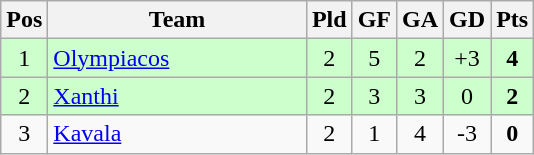<table class="wikitable" style="text-align: center;">
<tr>
<th>Pos</th>
<th width=165>Team</th>
<th>Pld</th>
<th>GF</th>
<th>GA</th>
<th>GD</th>
<th>Pts</th>
</tr>
<tr bgcolor="#ccffcc">
<td>1</td>
<td align=left><a href='#'>Olympiacos</a></td>
<td>2</td>
<td>5</td>
<td>2</td>
<td>+3</td>
<td><strong>4</strong></td>
</tr>
<tr bgcolor="#ccffcc">
<td>2</td>
<td align=left><a href='#'>Xanthi</a></td>
<td>2</td>
<td>3</td>
<td>3</td>
<td>0</td>
<td><strong>2</strong></td>
</tr>
<tr>
<td>3</td>
<td align=left><a href='#'>Kavala</a></td>
<td>2</td>
<td>1</td>
<td>4</td>
<td>-3</td>
<td><strong>0</strong></td>
</tr>
</table>
